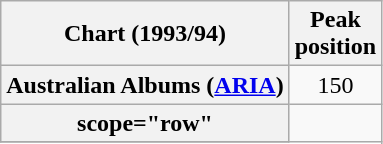<table class="wikitable sortable plainrowheaders">
<tr>
<th scope="col">Chart (1993/94)</th>
<th scope="col">Peak<br>position</th>
</tr>
<tr>
<th scope="row">Australian Albums (<a href='#'>ARIA</a>)</th>
<td align="center">150</td>
</tr>
<tr>
<th>scope="row" </th>
</tr>
<tr>
</tr>
</table>
